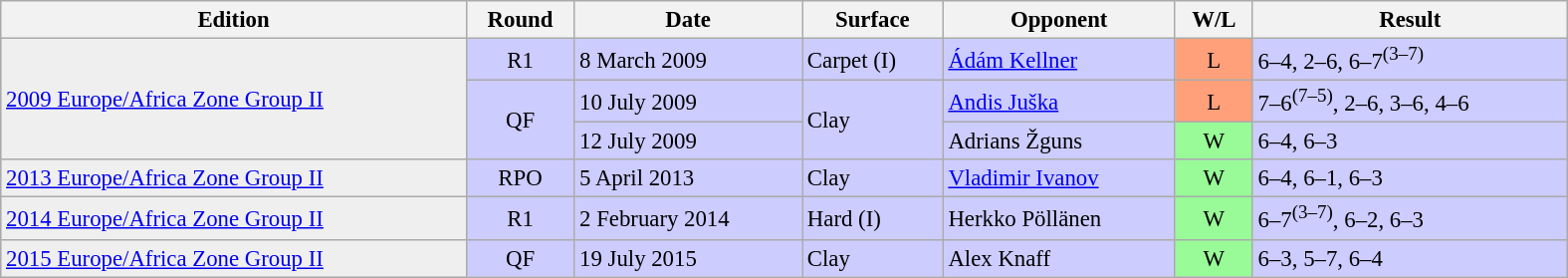<table class="wikitable" style="font-size:95%;" width="1050">
<tr>
<th>Edition</th>
<th>Round</th>
<th>Date</th>
<th>Surface</th>
<th>Opponent</th>
<th>W/L</th>
<th>Result</th>
</tr>
<tr bgcolor=#CCCCFF>
<td bgcolor=#efefef rowspan=3><a href='#'>2009 Europe/Africa Zone Group II</a></td>
<td align=center>R1</td>
<td>8 March 2009</td>
<td>Carpet (I)</td>
<td> <a href='#'>Ádám Kellner</a></td>
<td bgcolor=#FFA07A align=center>L</td>
<td>6–4, 2–6, 6–7<sup>(3–7)</sup></td>
</tr>
<tr bgcolor=#CCCCFF>
<td align=center rowspan=2>QF</td>
<td>10 July 2009</td>
<td rowspan=2>Clay</td>
<td> <a href='#'>Andis Juška</a></td>
<td bgcolor=#FFA07A align=center>L</td>
<td>7–6<sup>(7–5)</sup>, 2–6, 3–6, 4–6</td>
</tr>
<tr bgcolor=#CCCCFF>
<td>12 July 2009</td>
<td> Adrians Žguns</td>
<td bgcolor=#98FB98 align=center>W</td>
<td>6–4, 6–3</td>
</tr>
<tr bgcolor=#CCCCFF>
<td bgcolor=#efefef><a href='#'>2013 Europe/Africa Zone Group II</a></td>
<td align=center>RPO</td>
<td>5 April 2013</td>
<td>Clay</td>
<td> <a href='#'>Vladimir Ivanov</a></td>
<td bgcolor=#98FB98 align=center>W</td>
<td>6–4, 6–1, 6–3</td>
</tr>
<tr bgcolor=#CCCCFF>
<td bgcolor=#efefef><a href='#'>2014 Europe/Africa Zone Group II</a></td>
<td align=center>R1</td>
<td>2 February 2014</td>
<td>Hard (I)</td>
<td> Herkko Pöllänen</td>
<td bgcolor=#98FB98 align=center>W</td>
<td>6–7<sup>(3–7)</sup>, 6–2, 6–3</td>
</tr>
<tr bgcolor=#CCCCFF>
<td bgcolor=#efefef><a href='#'>2015 Europe/Africa Zone Group II</a></td>
<td align=center>QF</td>
<td>19 July 2015</td>
<td>Clay</td>
<td> Alex Knaff</td>
<td bgcolor=#98FB98 align=center>W</td>
<td>6–3, 5–7, 6–4</td>
</tr>
</table>
